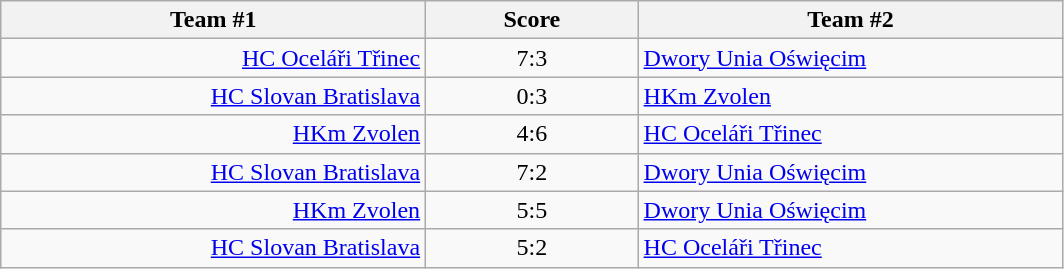<table class="wikitable" style="text-align: center;">
<tr>
<th width=22%>Team #1</th>
<th width=11%>Score</th>
<th width=22%>Team #2</th>
</tr>
<tr>
<td style="text-align: right;"><a href='#'>HC Oceláři Třinec</a> </td>
<td>7:3</td>
<td style="text-align: left;"> <a href='#'>Dwory Unia Oświęcim</a></td>
</tr>
<tr>
<td style="text-align: right;"><a href='#'>HC Slovan Bratislava</a> </td>
<td>0:3</td>
<td style="text-align: left;"> <a href='#'>HKm Zvolen</a></td>
</tr>
<tr>
<td style="text-align: right;"><a href='#'>HKm Zvolen</a> </td>
<td>4:6</td>
<td style="text-align: left;"> <a href='#'>HC Oceláři Třinec</a></td>
</tr>
<tr>
<td style="text-align: right;"><a href='#'>HC Slovan Bratislava</a> </td>
<td>7:2</td>
<td style="text-align: left;"> <a href='#'>Dwory Unia Oświęcim</a></td>
</tr>
<tr>
<td style="text-align: right;"><a href='#'>HKm Zvolen</a> </td>
<td>5:5</td>
<td style="text-align: left;"> <a href='#'>Dwory Unia Oświęcim</a></td>
</tr>
<tr>
<td style="text-align: right;"><a href='#'>HC Slovan Bratislava</a> </td>
<td>5:2</td>
<td style="text-align: left;"> <a href='#'>HC Oceláři Třinec</a></td>
</tr>
</table>
